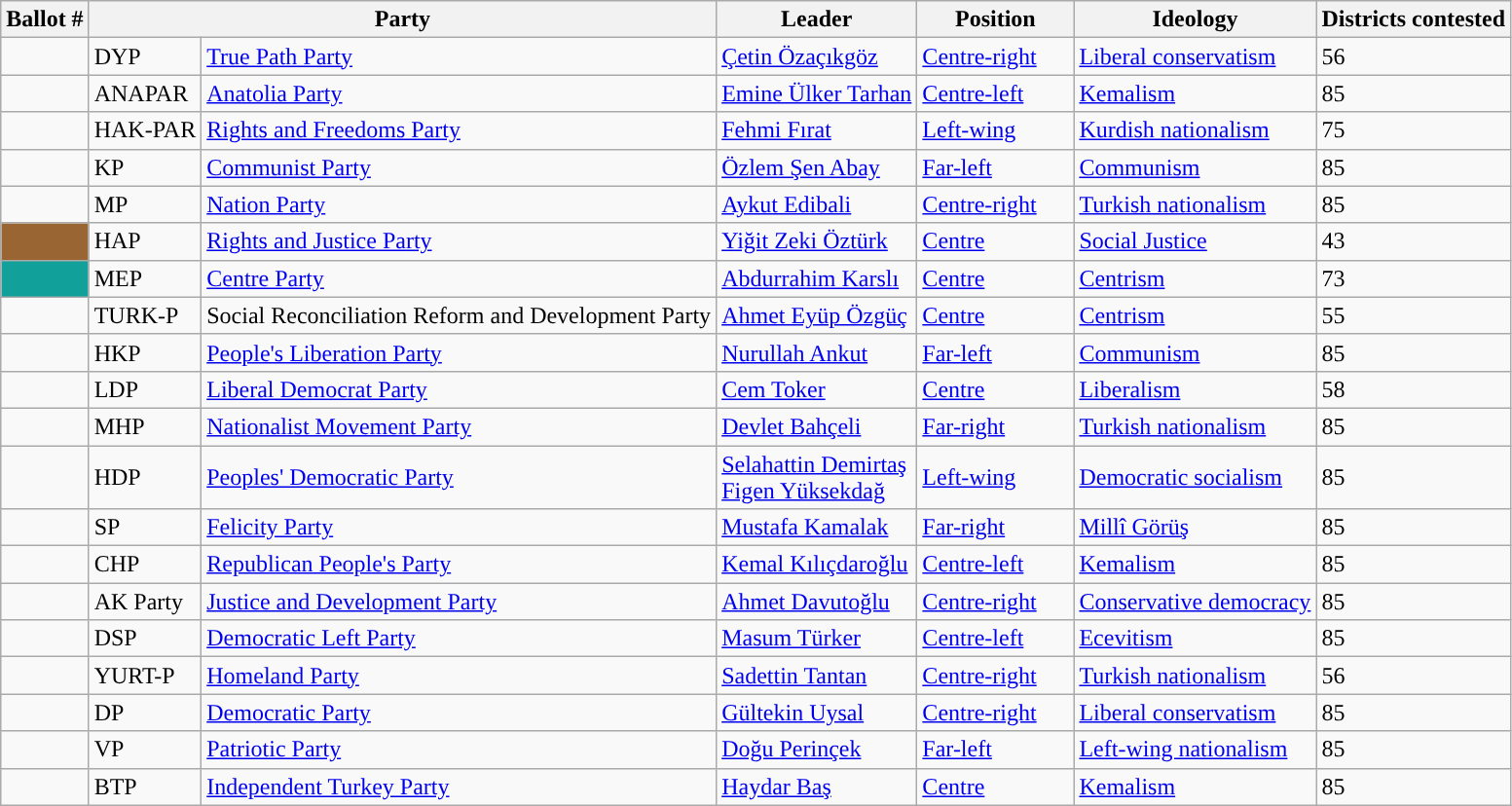<table class="wikitable">
<tr>
<th>Ballot #</th>
<th colspan="2">Party</th>
<th>Leader</th>
<th style="width:100px;">Position</th>
<th>Ideology</th>
<th>Districts contested</th>
</tr>
<tr>
<td style="background:"></td>
<td>DYP</td>
<td><a href='#'>True Path Party</a></td>
<td><a href='#'>Çetin Özaçıkgöz</a></td>
<td><a href='#'>Centre-right</a></td>
<td><a href='#'>Liberal conservatism</a></td>
<td>56</td>
</tr>
<tr>
<td style="background: "></td>
<td>ANAPAR</td>
<td><a href='#'>Anatolia Party</a></td>
<td><a href='#'>Emine Ülker Tarhan</a></td>
<td><a href='#'>Centre-left</a></td>
<td><a href='#'>Kemalism</a></td>
<td>85</td>
</tr>
<tr>
<td style="background: "></td>
<td>HAK-PAR</td>
<td><a href='#'>Rights and Freedoms Party</a></td>
<td><a href='#'>Fehmi Fırat</a></td>
<td><a href='#'>Left-wing</a></td>
<td><a href='#'>Kurdish nationalism</a></td>
<td>75</td>
</tr>
<tr>
<td style="background: "></td>
<td>KP</td>
<td><a href='#'>Communist Party</a></td>
<td><a href='#'>Özlem Şen Abay</a></td>
<td><a href='#'>Far-left</a></td>
<td><a href='#'>Communism</a></td>
<td>85</td>
</tr>
<tr>
<td style="background: "></td>
<td>MP</td>
<td><a href='#'>Nation Party</a></td>
<td><a href='#'>Aykut Edibali</a></td>
<td><a href='#'>Centre-right</a></td>
<td><a href='#'>Turkish nationalism</a></td>
<td>85</td>
</tr>
<tr>
<td style="background:#996633;"></td>
<td>HAP</td>
<td><a href='#'>Rights and Justice Party</a></td>
<td><a href='#'>Yiğit Zeki Öztürk</a></td>
<td><a href='#'>Centre</a></td>
<td><a href='#'>Social Justice</a></td>
<td>43</td>
</tr>
<tr>
<td style="background:#12A19A"></td>
<td>MEP</td>
<td><a href='#'>Centre Party</a></td>
<td><a href='#'>Abdurrahim Karslı</a></td>
<td><a href='#'>Centre</a></td>
<td><a href='#'>Centrism</a></td>
<td>73</td>
</tr>
<tr>
<td style="background: "></td>
<td>TURK-P</td>
<td>Social Reconciliation Reform and Development Party</td>
<td><a href='#'>Ahmet Eyüp Özgüç</a></td>
<td><a href='#'>Centre</a></td>
<td><a href='#'>Centrism</a></td>
<td>55</td>
</tr>
<tr>
<td style="background: "></td>
<td>HKP</td>
<td><a href='#'>People's Liberation Party</a></td>
<td><a href='#'>Nurullah Ankut</a></td>
<td><a href='#'>Far-left</a></td>
<td><a href='#'>Communism</a></td>
<td>85</td>
</tr>
<tr>
<td style="background:"></td>
<td>LDP</td>
<td><a href='#'>Liberal Democrat Party</a></td>
<td><a href='#'>Cem Toker</a></td>
<td><a href='#'>Centre</a></td>
<td><a href='#'>Liberalism</a></td>
<td>58</td>
</tr>
<tr>
<td style="background: "></td>
<td>MHP</td>
<td><a href='#'>Nationalist Movement Party</a></td>
<td><a href='#'>Devlet Bahçeli</a></td>
<td><a href='#'>Far-right</a></td>
<td><a href='#'>Turkish nationalism</a></td>
<td>85</td>
</tr>
<tr>
<td style="background: "></td>
<td>HDP</td>
<td><a href='#'>Peoples' Democratic Party</a></td>
<td><a href='#'>Selahattin Demirtaş</a><br><a href='#'>Figen Yüksekdağ</a></td>
<td><a href='#'>Left-wing</a></td>
<td><a href='#'>Democratic socialism</a></td>
<td>85</td>
</tr>
<tr>
<td style="background: "></td>
<td>SP</td>
<td><a href='#'>Felicity Party</a> </td>
<td><a href='#'>Mustafa Kamalak</a></td>
<td><a href='#'>Far-right</a></td>
<td><a href='#'>Millî Görüş</a></td>
<td>85</td>
</tr>
<tr>
<td style="background: "></td>
<td>CHP</td>
<td><a href='#'>Republican People's Party</a></td>
<td><a href='#'>Kemal Kılıçdaroğlu</a></td>
<td><a href='#'>Centre-left</a></td>
<td><a href='#'>Kemalism</a></td>
<td>85</td>
</tr>
<tr>
<td style="background: "></td>
<td>AK Party</td>
<td><a href='#'>Justice and Development Party</a></td>
<td><a href='#'>Ahmet Davutoğlu</a></td>
<td><a href='#'>Centre-right</a></td>
<td><a href='#'>Conservative democracy</a></td>
<td>85</td>
</tr>
<tr>
<td style="background: "></td>
<td>DSP</td>
<td><a href='#'>Democratic Left Party</a></td>
<td><a href='#'>Masum Türker</a></td>
<td><a href='#'>Centre-left</a></td>
<td><a href='#'>Ecevitism</a></td>
<td>85</td>
</tr>
<tr>
<td style="background: "></td>
<td>YURT-P</td>
<td><a href='#'>Homeland Party</a></td>
<td><a href='#'>Sadettin Tantan</a></td>
<td><a href='#'>Centre-right</a></td>
<td><a href='#'>Turkish nationalism</a></td>
<td>56</td>
</tr>
<tr>
<td style="background: "></td>
<td>DP</td>
<td><a href='#'>Democratic Party</a></td>
<td><a href='#'>Gültekin Uysal</a></td>
<td><a href='#'>Centre-right</a></td>
<td><a href='#'>Liberal conservatism</a></td>
<td>85</td>
</tr>
<tr>
<td style="background: "></td>
<td>VP</td>
<td><a href='#'>Patriotic Party</a></td>
<td><a href='#'>Doğu Perinçek</a></td>
<td><a href='#'>Far-left</a></td>
<td><a href='#'>Left-wing nationalism</a></td>
<td>85</td>
</tr>
<tr>
<td style="background: "></td>
<td>BTP</td>
<td><a href='#'>Independent Turkey Party</a></td>
<td><a href='#'>Haydar Baş</a></td>
<td><a href='#'>Centre</a></td>
<td><a href='#'>Kemalism</a></td>
<td>85</td>
</tr>
</table>
